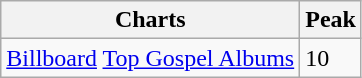<table class="wikitable">
<tr>
<th>Charts</th>
<th>Peak</th>
</tr>
<tr>
<td><a href='#'>Billboard</a> <a href='#'>Top Gospel Albums</a></td>
<td>10</td>
</tr>
</table>
